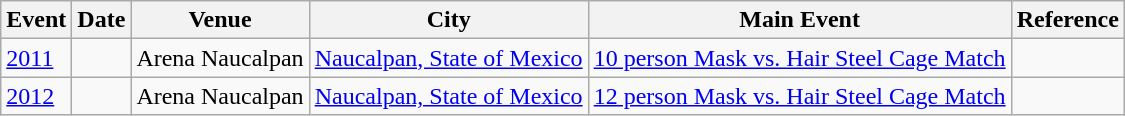<table class="wikitable">
<tr>
<th>Event</th>
<th>Date</th>
<th>Venue</th>
<th>City</th>
<th>Main Event</th>
<th>Reference</th>
</tr>
<tr>
<td><a href='#'>2011</a></td>
<td></td>
<td>Arena Naucalpan</td>
<td><a href='#'>Naucalpan, State of Mexico</a></td>
<td><a href='#'>10 person Mask vs. Hair Steel Cage Match</a></td>
<td></td>
</tr>
<tr>
<td><a href='#'>2012</a></td>
<td></td>
<td>Arena Naucalpan</td>
<td><a href='#'>Naucalpan, State of Mexico</a></td>
<td><a href='#'>12 person Mask vs. Hair Steel Cage Match</a></td>
<td></td>
</tr>
</table>
